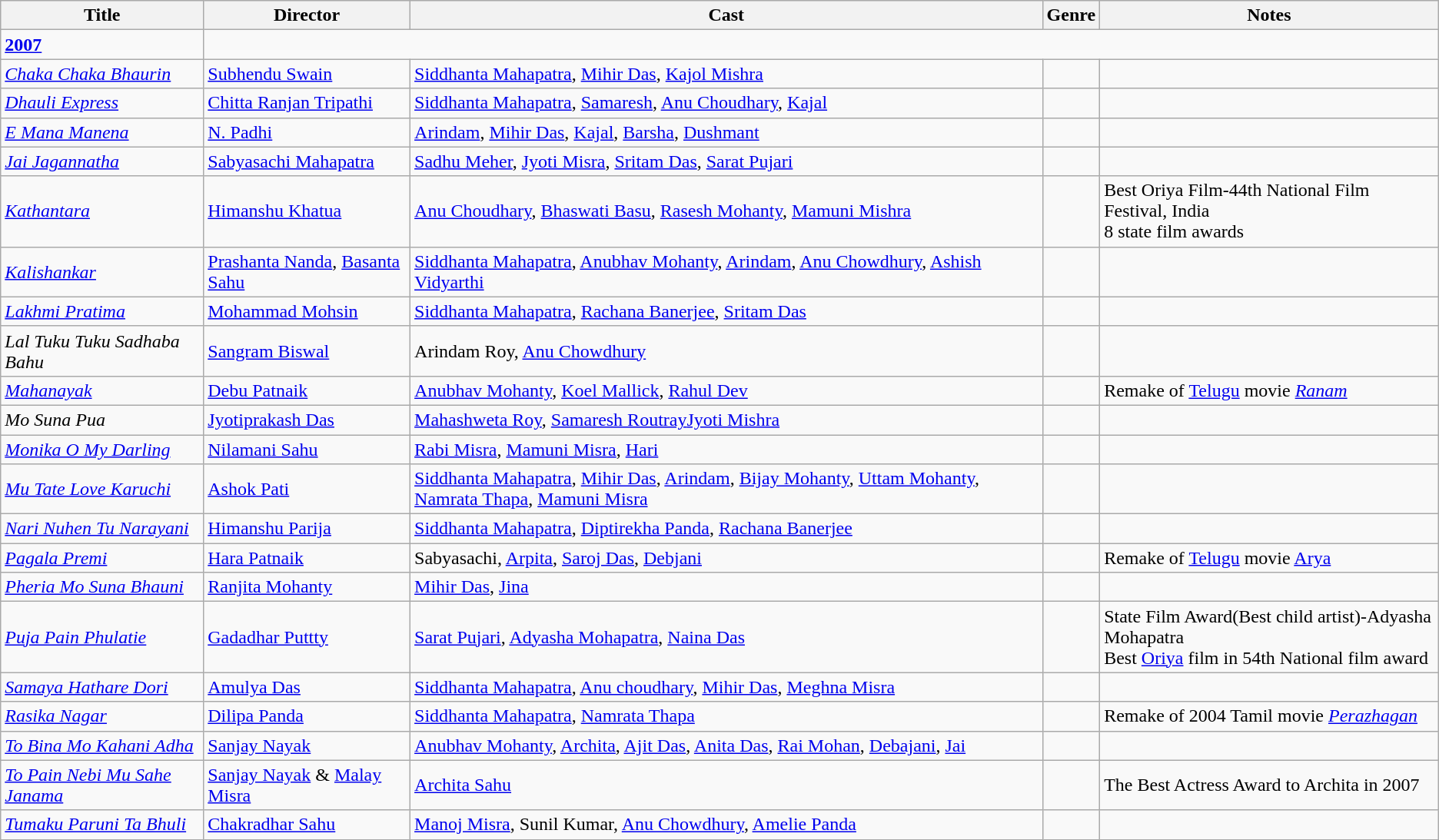<table class="wikitable sortable">
<tr>
<th>Title</th>
<th>Director</th>
<th>Cast</th>
<th>Genre</th>
<th>Notes</th>
</tr>
<tr>
<td><strong><a href='#'>2007</a></strong></td>
</tr>
<tr>
<td><em><a href='#'>Chaka Chaka Bhaurin</a></em></td>
<td><a href='#'>Subhendu Swain</a></td>
<td><a href='#'>Siddhanta Mahapatra</a>, <a href='#'>Mihir Das</a>, <a href='#'>Kajol Mishra</a></td>
<td></td>
<td></td>
</tr>
<tr>
<td><em><a href='#'>Dhauli Express</a></em> </td>
<td><a href='#'>Chitta Ranjan Tripathi</a></td>
<td><a href='#'>Siddhanta Mahapatra</a>, <a href='#'>Samaresh</a>, <a href='#'>Anu Choudhary</a>, <a href='#'>Kajal</a></td>
<td></td>
<td></td>
</tr>
<tr>
<td><em><a href='#'>E Mana Manena</a></em></td>
<td><a href='#'>N. Padhi</a></td>
<td><a href='#'>Arindam</a>, <a href='#'>Mihir Das</a>, <a href='#'>Kajal</a>, <a href='#'>Barsha</a>, <a href='#'>Dushmant</a></td>
<td></td>
<td></td>
</tr>
<tr>
<td><em><a href='#'>Jai Jagannatha</a></em></td>
<td><a href='#'>Sabyasachi Mahapatra</a></td>
<td><a href='#'>Sadhu Meher</a>, <a href='#'>Jyoti Misra</a>, <a href='#'>Sritam Das</a>, <a href='#'>Sarat Pujari</a></td>
<td></td>
<td></td>
</tr>
<tr>
<td><em><a href='#'>Kathantara</a></em></td>
<td><a href='#'>Himanshu Khatua</a></td>
<td><a href='#'>Anu Choudhary</a>, <a href='#'>Bhaswati Basu</a>, <a href='#'>Rasesh Mohanty</a>, <a href='#'>Mamuni Mishra</a></td>
<td></td>
<td>Best Oriya Film-44th National Film Festival, India <br>8 state film awards</td>
</tr>
<tr>
<td><em><a href='#'>Kalishankar</a></em></td>
<td><a href='#'>Prashanta Nanda</a>, <a href='#'>Basanta Sahu</a></td>
<td><a href='#'>Siddhanta Mahapatra</a>, <a href='#'>Anubhav Mohanty</a>, <a href='#'>Arindam</a>, <a href='#'>Anu Chowdhury</a>, <a href='#'>Ashish Vidyarthi</a></td>
<td></td>
<td></td>
</tr>
<tr>
<td><em><a href='#'>Lakhmi Pratima</a></em></td>
<td><a href='#'>Mohammad Mohsin</a></td>
<td><a href='#'>Siddhanta Mahapatra</a>, <a href='#'>Rachana Banerjee</a>, <a href='#'>Sritam Das</a></td>
<td></td>
<td></td>
</tr>
<tr>
<td><em>Lal Tuku Tuku Sadhaba Bahu</em></td>
<td><a href='#'>Sangram Biswal</a></td>
<td>Arindam Roy, <a href='#'>Anu Chowdhury</a></td>
<td></td>
<td></td>
</tr>
<tr>
<td><em><a href='#'>Mahanayak</a></em></td>
<td><a href='#'>Debu Patnaik</a></td>
<td><a href='#'>Anubhav Mohanty</a>, <a href='#'>Koel Mallick</a>, <a href='#'>Rahul Dev</a></td>
<td></td>
<td>Remake of <a href='#'>Telugu</a> movie <em><a href='#'>Ranam</a></em></td>
</tr>
<tr>
<td><em>Mo Suna Pua</em></td>
<td><a href='#'>Jyotiprakash Das</a></td>
<td><a href='#'>Mahashweta Roy</a>, <a href='#'>Samaresh Routray</a><a href='#'>Jyoti Mishra</a></td>
<td></td>
<td></td>
</tr>
<tr>
<td><em><a href='#'>Monika O My Darling</a></em></td>
<td><a href='#'>Nilamani Sahu</a></td>
<td><a href='#'>Rabi Misra</a>, <a href='#'>Mamuni Misra</a>, <a href='#'>Hari</a></td>
<td></td>
<td></td>
</tr>
<tr>
<td><em><a href='#'>Mu Tate Love Karuchi</a></em></td>
<td><a href='#'>Ashok Pati</a></td>
<td><a href='#'>Siddhanta Mahapatra</a>, <a href='#'>Mihir Das</a>, <a href='#'>Arindam</a>, <a href='#'>Bijay Mohanty</a>, <a href='#'>Uttam Mohanty</a>, <a href='#'>Namrata Thapa</a>, <a href='#'>Mamuni Misra</a></td>
<td></td>
<td></td>
</tr>
<tr>
<td><em><a href='#'>Nari Nuhen Tu Narayani</a></em></td>
<td><a href='#'>Himanshu Parija</a></td>
<td><a href='#'>Siddhanta Mahapatra</a>, <a href='#'>Diptirekha Panda</a>, <a href='#'>Rachana Banerjee</a></td>
<td></td>
<td></td>
</tr>
<tr>
<td><em><a href='#'>Pagala Premi</a></em></td>
<td><a href='#'>Hara Patnaik</a></td>
<td>Sabyasachi, <a href='#'>Arpita</a>, <a href='#'>Saroj Das</a>, <a href='#'>Debjani</a></td>
<td></td>
<td>Remake of <a href='#'>Telugu</a> movie <a href='#'>Arya</a></td>
</tr>
<tr>
<td><em><a href='#'>Pheria Mo Suna Bhauni</a></em></td>
<td><a href='#'>Ranjita Mohanty</a></td>
<td><a href='#'>Mihir Das</a>, <a href='#'>Jina</a></td>
<td></td>
<td></td>
</tr>
<tr>
<td><em><a href='#'>Puja Pain Phulatie</a></em></td>
<td><a href='#'>Gadadhar Puttty</a></td>
<td><a href='#'>Sarat Pujari</a>, <a href='#'>Adyasha Mohapatra</a>, <a href='#'>Naina Das</a></td>
<td></td>
<td>State Film Award(Best child artist)-Adyasha Mohapatra<br>Best <a href='#'>Oriya</a> film in 54th National film award</td>
</tr>
<tr>
<td><em><a href='#'>Samaya Hathare Dori</a></em></td>
<td><a href='#'>Amulya Das</a></td>
<td><a href='#'>Siddhanta Mahapatra</a>, <a href='#'>Anu choudhary</a>, <a href='#'>Mihir Das</a>, <a href='#'>Meghna Misra</a></td>
<td></td>
<td></td>
</tr>
<tr>
<td><em><a href='#'>Rasika Nagar</a></em></td>
<td><a href='#'>Dilipa Panda</a></td>
<td><a href='#'>Siddhanta Mahapatra</a>, <a href='#'>Namrata Thapa</a></td>
<td></td>
<td>Remake of 2004 Tamil movie <em><a href='#'>Perazhagan</a></em></td>
</tr>
<tr>
<td><em><a href='#'>To Bina Mo Kahani Adha</a></em></td>
<td><a href='#'>Sanjay Nayak</a></td>
<td><a href='#'>Anubhav Mohanty</a>, <a href='#'>Archita</a>, <a href='#'>Ajit Das</a>, <a href='#'>Anita Das</a>, <a href='#'>Rai Mohan</a>, <a href='#'>Debajani</a>, <a href='#'>Jai</a></td>
<td></td>
<td></td>
</tr>
<tr>
<td><em><a href='#'>To Pain Nebi Mu Sahe Janama</a></em></td>
<td><a href='#'>Sanjay Nayak</a> & <a href='#'>Malay Misra</a></td>
<td><a href='#'>Archita Sahu</a></td>
<td></td>
<td>The Best Actress Award to Archita in 2007</td>
</tr>
<tr>
<td><em><a href='#'>Tumaku Paruni Ta Bhuli</a></em></td>
<td><a href='#'>Chakradhar Sahu</a></td>
<td><a href='#'>Manoj Misra</a>, Sunil Kumar, <a href='#'>Anu Chowdhury</a>, <a href='#'>Amelie Panda</a></td>
<td></td>
<td></td>
</tr>
</table>
